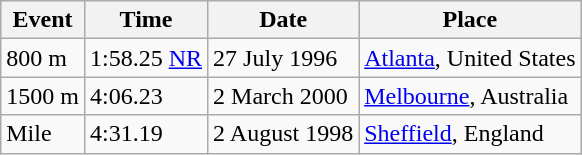<table class="wikitable">
<tr>
<th>Event</th>
<th>Time</th>
<th>Date</th>
<th>Place</th>
</tr>
<tr>
<td>800 m</td>
<td>1:58.25 <a href='#'>NR</a></td>
<td>27 July 1996</td>
<td><a href='#'>Atlanta</a>, United States</td>
</tr>
<tr>
<td>1500 m</td>
<td>4:06.23</td>
<td>2 March 2000</td>
<td><a href='#'>Melbourne</a>, Australia</td>
</tr>
<tr>
<td>Mile</td>
<td>4:31.19</td>
<td>2 August 1998</td>
<td><a href='#'>Sheffield</a>, England</td>
</tr>
</table>
